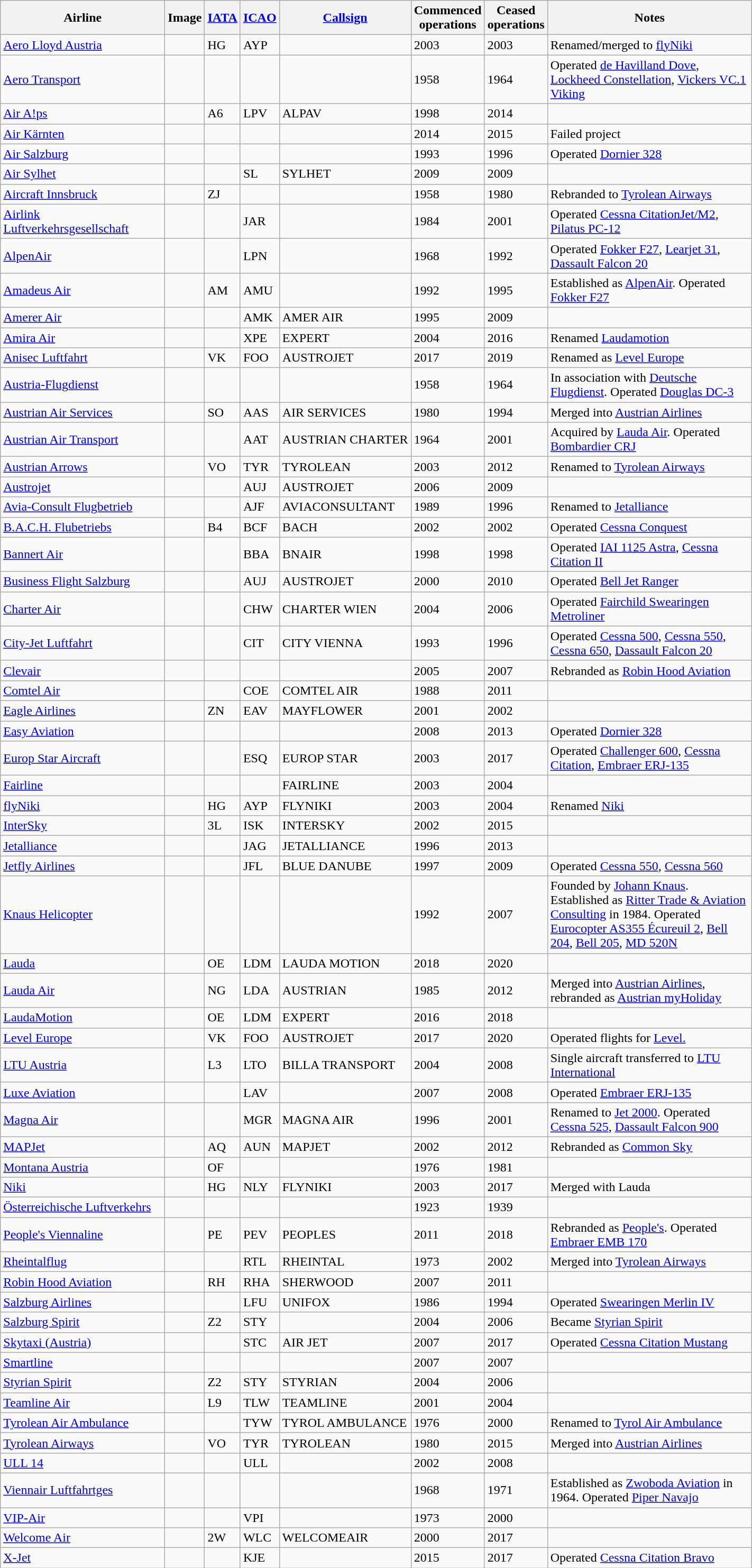<table class="wikitable sortable" style="border-collapse:collapse; margin:auto;" border="1" cellpadding="3">
<tr valign="middle">
<th style="width:200px;">Airline</th>
<th>Image</th>
<th><a href='#'>IATA</a></th>
<th><a href='#'>ICAO</a></th>
<th><a href='#'>Callsign</a></th>
<th>Commenced<br>operations</th>
<th>Ceased<br>operations</th>
<th style="width:250px;">Notes</th>
</tr>
<tr>
<td><a href='#'>Aero Lloyd Austria</a></td>
<td></td>
<td>HG</td>
<td>AYP</td>
<td></td>
<td>2003</td>
<td>2003</td>
<td>Renamed/merged to <a href='#'>flyNiki</a></td>
</tr>
<tr>
<td><a href='#'>Aero Transport</a></td>
<td></td>
<td></td>
<td></td>
<td></td>
<td>1958</td>
<td>1964</td>
<td>Operated <a href='#'>de Havilland Dove</a>, <a href='#'>Lockheed Constellation</a>, <a href='#'>Vickers VC.1 Viking</a></td>
</tr>
<tr>
<td><a href='#'>Air A!ps</a></td>
<td></td>
<td>A6</td>
<td>LPV</td>
<td>ALPAV</td>
<td>1998</td>
<td>2014</td>
<td></td>
</tr>
<tr>
<td><a href='#'>Air Kärnten</a></td>
<td></td>
<td></td>
<td></td>
<td></td>
<td>2014</td>
<td>2015</td>
<td>Failed project</td>
</tr>
<tr>
<td><a href='#'>Air Salzburg</a></td>
<td></td>
<td></td>
<td></td>
<td></td>
<td>1993</td>
<td>1996</td>
<td>Operated <a href='#'>Dornier 328</a></td>
</tr>
<tr>
<td><a href='#'>Air Sylhet</a></td>
<td></td>
<td></td>
<td>SL</td>
<td SHR>SYLHET</td>
<td>2009</td>
<td>2009</td>
<td></td>
</tr>
<tr>
<td><a href='#'>Aircraft Innsbruck</a></td>
<td></td>
<td>ZJ</td>
<td></td>
<td></td>
<td>1958</td>
<td>1980</td>
<td>Rebranded to <a href='#'>Tyrolean Airways</a></td>
</tr>
<tr>
<td><a href='#'>Airlink Luftverkehrsgesellschaft</a></td>
<td></td>
<td></td>
<td>JAR</td>
<td></td>
<td>1984</td>
<td>2001</td>
<td>Operated <a href='#'>Cessna CitationJet/M2</a>, <a href='#'>Pilatus PC-12</a></td>
</tr>
<tr>
<td><a href='#'>AlpenAir</a></td>
<td></td>
<td></td>
<td>LPN</td>
<td></td>
<td>1968</td>
<td>1992</td>
<td>Operated <a href='#'>Fokker F27</a>, <a href='#'>Learjet 31</a>, <a href='#'>Dassault Falcon 20</a></td>
</tr>
<tr>
<td><a href='#'>Amadeus Air</a></td>
<td></td>
<td>AM</td>
<td>AMU</td>
<td></td>
<td>1992</td>
<td>1995</td>
<td>Established as <a href='#'>AlpenAir</a>. Operated <a href='#'>Fokker F27</a></td>
</tr>
<tr>
<td><a href='#'>Amerer Air</a></td>
<td></td>
<td></td>
<td>AMK</td>
<td>AMER AIR</td>
<td>1995</td>
<td>2009</td>
<td></td>
</tr>
<tr>
<td><a href='#'>Amira Air</a></td>
<td></td>
<td></td>
<td>XPE</td>
<td>EXPERT</td>
<td>2004</td>
<td>2016</td>
<td>Renamed <a href='#'>Laudamotion</a></td>
</tr>
<tr>
<td><a href='#'>Anisec Luftfahrt</a></td>
<td></td>
<td>VK</td>
<td>FOO</td>
<td>AUSTROJET</td>
<td>2017</td>
<td>2019</td>
<td>Renamed as <a href='#'>Level Europe</a></td>
</tr>
<tr>
<td><a href='#'>Austria-Flugdienst</a></td>
<td></td>
<td></td>
<td></td>
<td></td>
<td>1958</td>
<td>1964</td>
<td>In association with <a href='#'>Deutsche Flugdienst</a>.  Operated <a href='#'>Douglas DC-3</a></td>
</tr>
<tr>
<td><a href='#'>Austrian Air Services</a></td>
<td></td>
<td>SO</td>
<td>AAS</td>
<td>AIR SERVICES</td>
<td>1980</td>
<td>1994</td>
<td>Merged into <a href='#'>Austrian Airlines</a></td>
</tr>
<tr>
<td><a href='#'>Austrian Air Transport</a></td>
<td></td>
<td></td>
<td>AAT</td>
<td>AUSTRIAN CHARTER</td>
<td>1964</td>
<td>2001</td>
<td>Acquired by <a href='#'>Lauda Air</a>. Operated <a href='#'>Bombardier CRJ</a></td>
</tr>
<tr>
<td><a href='#'>Austrian Arrows</a></td>
<td></td>
<td>VO</td>
<td>TYR</td>
<td>TYROLEAN</td>
<td>2003</td>
<td>2012</td>
<td>Renamed to <a href='#'>Tyrolean Airways</a></td>
</tr>
<tr>
<td><a href='#'>Austrojet</a></td>
<td></td>
<td></td>
<td>AUJ</td>
<td>AUSTROJET</td>
<td>2006</td>
<td>2009</td>
<td></td>
</tr>
<tr>
<td><a href='#'>Avia-Consult Flugbetrieb</a></td>
<td></td>
<td></td>
<td>AJF</td>
<td>AVIACONSULTANT</td>
<td>1989</td>
<td>1996</td>
<td>Renamed to <a href='#'>Jetalliance</a></td>
</tr>
<tr>
<td><a href='#'>B.A.C.H. Flubetriebs</a></td>
<td></td>
<td>B4</td>
<td>BCF</td>
<td>BACH</td>
<td>2002</td>
<td>2002</td>
<td>Operated <a href='#'>Cessna Conquest</a></td>
</tr>
<tr>
<td><a href='#'>Bannert Air</a></td>
<td></td>
<td></td>
<td>BBA</td>
<td>BNAIR</td>
<td>1998</td>
<td>1998</td>
<td>Operated <a href='#'>IAI 1125 Astra</a>, <a href='#'>Cessna Citation II</a></td>
</tr>
<tr>
<td><a href='#'>Business Flight Salzburg</a></td>
<td></td>
<td></td>
<td>AUJ</td>
<td>AUSTROJET</td>
<td>2000</td>
<td>2010</td>
<td>Operated <a href='#'>Bell Jet Ranger</a></td>
</tr>
<tr>
<td><a href='#'>Charter Air</a></td>
<td></td>
<td></td>
<td>CHW</td>
<td>CHARTER WIEN</td>
<td>2004</td>
<td>2006</td>
<td>Operated <a href='#'>Fairchild Swearingen Metroliner</a></td>
</tr>
<tr>
<td><a href='#'>City-Jet Luftfahrt</a></td>
<td></td>
<td></td>
<td>CIT</td>
<td>CITY VIENNA</td>
<td>1993</td>
<td>1996</td>
<td>Operated <a href='#'>Cessna 500</a>, <a href='#'>Cessna 550</a>, <a href='#'>Cessna 650</a>, <a href='#'>Dassault Falcon 20</a></td>
</tr>
<tr>
<td><a href='#'>Clevair</a></td>
<td></td>
<td></td>
<td></td>
<td></td>
<td>2005</td>
<td>2007</td>
<td>Rebranded as <a href='#'>Robin Hood Aviation</a></td>
</tr>
<tr>
<td><a href='#'>Comtel Air</a></td>
<td></td>
<td></td>
<td>COE</td>
<td>COMTEL AIR</td>
<td>1988</td>
<td>2011</td>
<td></td>
</tr>
<tr>
<td><a href='#'>Eagle Airlines</a></td>
<td></td>
<td>ZN</td>
<td>EAV</td>
<td>MAYFLOWER</td>
<td>2001</td>
<td>2002</td>
<td></td>
</tr>
<tr>
<td><a href='#'>Easy Aviation</a></td>
<td></td>
<td></td>
<td></td>
<td></td>
<td>2008</td>
<td>2013</td>
<td>Operated <a href='#'>Dornier 328</a></td>
</tr>
<tr>
<td><a href='#'>Europ Star Aircraft</a></td>
<td></td>
<td></td>
<td>ESQ</td>
<td>EUROP STAR</td>
<td>2003</td>
<td>2017</td>
<td>Operated <a href='#'>Challenger 600</a>, <a href='#'>Cessna Citation</a>, <a href='#'>Embraer ERJ-135</a></td>
</tr>
<tr>
<td><a href='#'>Fairline</a></td>
<td></td>
<td></td>
<td></td>
<td>FAIRLINE</td>
<td>2003</td>
<td>2004</td>
<td></td>
</tr>
<tr>
<td><a href='#'>flyNiki</a></td>
<td></td>
<td>HG</td>
<td>AYP</td>
<td>FLYNIKI</td>
<td>2003</td>
<td>2004</td>
<td>Renamed <a href='#'>Niki</a></td>
</tr>
<tr>
<td><a href='#'>InterSky</a></td>
<td></td>
<td>3L</td>
<td>ISK</td>
<td>INTERSKY</td>
<td>2002</td>
<td>2015</td>
<td></td>
</tr>
<tr>
<td><a href='#'>Jetalliance</a></td>
<td></td>
<td></td>
<td>JAG</td>
<td>JETALLIANCE</td>
<td>1996</td>
<td>2013</td>
<td></td>
</tr>
<tr>
<td><a href='#'>Jetfly Airlines</a></td>
<td></td>
<td></td>
<td>JFL</td>
<td>BLUE DANUBE</td>
<td>1997</td>
<td>2009</td>
<td>Operated <a href='#'>Cessna 550</a>, <a href='#'>Cessna 560</a></td>
</tr>
<tr>
<td><a href='#'>Knaus Helicopter</a></td>
<td></td>
<td></td>
<td></td>
<td></td>
<td>1992</td>
<td>2007</td>
<td>Founded by <a href='#'>Johann Knaus</a>. Established as <a href='#'>Ritter Trade & Aviation Consulting</a> in 1984. Operated <a href='#'>Eurocopter AS355 Écureuil 2</a>, <a href='#'>Bell 204</a>, <a href='#'>Bell 205</a>, <a href='#'>MD 520N</a></td>
</tr>
<tr>
<td><a href='#'>Lauda</a></td>
<td></td>
<td>OE</td>
<td>LDM</td>
<td>LAUDA MOTION</td>
<td>2018</td>
<td>2020</td>
<td></td>
</tr>
<tr>
<td><a href='#'>Lauda Air</a></td>
<td></td>
<td>NG</td>
<td>LDA</td>
<td>AUSTRIAN</td>
<td>1985</td>
<td>2012</td>
<td>Merged into <a href='#'>Austrian Airlines</a>, rebranded as <a href='#'>Austrian myHoliday</a></td>
</tr>
<tr>
<td><a href='#'>LaudaMotion</a></td>
<td></td>
<td>OE</td>
<td>LDM</td>
<td>EXPERT</td>
<td>2016</td>
<td>2018</td>
<td></td>
</tr>
<tr>
<td><a href='#'>Level Europe</a></td>
<td></td>
<td>VK</td>
<td>FOO</td>
<td>AUSTROJET</td>
<td>2017</td>
<td>2020</td>
<td>Operated flights for <a href='#'>Level.</a></td>
</tr>
<tr>
<td><a href='#'>LTU Austria</a></td>
<td></td>
<td>L3</td>
<td>LTO</td>
<td>BILLA TRANSPORT</td>
<td>2004</td>
<td>2008</td>
<td>Single aircraft transferred to <a href='#'>LTU International</a></td>
</tr>
<tr>
<td><a href='#'>Luxe Aviation</a></td>
<td></td>
<td></td>
<td>LAV</td>
<td></td>
<td>2007</td>
<td>2008</td>
<td>Operated <a href='#'>Embraer ERJ-135</a></td>
</tr>
<tr>
<td><a href='#'>Magna Air</a></td>
<td></td>
<td></td>
<td>MGR</td>
<td>MAGNA AIR</td>
<td>1996</td>
<td>2001</td>
<td>Renamed to <a href='#'>Jet 2000</a>. Operated <a href='#'>Cessna 525</a>, <a href='#'>Dassault Falcon 900</a></td>
</tr>
<tr>
<td><a href='#'>MAPJet</a></td>
<td></td>
<td>AQ</td>
<td>AUN</td>
<td>MAPJET</td>
<td>2002</td>
<td>2012</td>
<td>Rebranded as <a href='#'>Common Sky</a></td>
</tr>
<tr>
<td><a href='#'>Montana Austria</a></td>
<td></td>
<td>OF</td>
<td></td>
<td></td>
<td>1976</td>
<td>1981</td>
<td></td>
</tr>
<tr>
<td><a href='#'>Niki</a></td>
<td></td>
<td>HG</td>
<td>NLY</td>
<td>FLYNIKI</td>
<td>2003</td>
<td>2017</td>
<td>Merged with Lauda</td>
</tr>
<tr>
<td><a href='#'>Österreichische Luftverkehrs</a></td>
<td></td>
<td></td>
<td></td>
<td></td>
<td>1923</td>
<td>1939</td>
<td></td>
</tr>
<tr>
<td><a href='#'>People's Viennaline</a></td>
<td></td>
<td>PE</td>
<td>PEV</td>
<td>PEOPLES</td>
<td>2011</td>
<td>2018</td>
<td>Rebranded as <a href='#'>People's</a>. Operated <a href='#'>Embraer EMB 170</a></td>
</tr>
<tr>
<td><a href='#'>Rheintalflug</a></td>
<td></td>
<td></td>
<td>RTL</td>
<td>RHEINTAL</td>
<td>1973</td>
<td>2002</td>
<td>Merged into <a href='#'>Tyrolean Airways</a></td>
</tr>
<tr>
<td><a href='#'>Robin Hood Aviation</a></td>
<td></td>
<td>RH</td>
<td>RHA</td>
<td>SHERWOOD</td>
<td>2007</td>
<td>2011</td>
<td></td>
</tr>
<tr>
<td><a href='#'>Salzburg Airlines</a></td>
<td></td>
<td></td>
<td>LFU</td>
<td>UNIFOX</td>
<td>1986</td>
<td>1994</td>
<td>Operated <a href='#'>Swearingen Merlin IV</a></td>
</tr>
<tr>
<td><a href='#'>Salzburg Spirit</a></td>
<td></td>
<td>Z2</td>
<td>STY</td>
<td></td>
<td>2004</td>
<td>2006</td>
<td>Became <a href='#'>Styrian Spirit</a></td>
</tr>
<tr>
<td><a href='#'>Skytaxi (Austria)</a></td>
<td></td>
<td></td>
<td>STC</td>
<td>AIR JET</td>
<td>2007</td>
<td>2017</td>
<td>Operated <a href='#'>Cessna Citation Mustang</a></td>
</tr>
<tr>
<td><a href='#'>Smartline</a></td>
<td></td>
<td></td>
<td></td>
<td></td>
<td>2007</td>
<td>2007</td>
<td></td>
</tr>
<tr>
<td><a href='#'>Styrian Spirit</a></td>
<td></td>
<td>Z2</td>
<td>STY</td>
<td>STYRIAN</td>
<td>2004</td>
<td>2006</td>
<td></td>
</tr>
<tr>
<td><a href='#'>Teamline Air</a></td>
<td></td>
<td>L9</td>
<td>TLW</td>
<td>TEAMLINE</td>
<td>2001</td>
<td>2004</td>
<td></td>
</tr>
<tr>
<td><a href='#'>Tyrolean Air Ambulance</a></td>
<td></td>
<td></td>
<td>TYW</td>
<td>TYROL AMBULANCE</td>
<td>1976</td>
<td>2000</td>
<td>Renamed to <a href='#'>Tyrol Air Ambulance</a></td>
</tr>
<tr>
<td><a href='#'>Tyrolean Airways</a></td>
<td></td>
<td>VO</td>
<td>TYR</td>
<td>TYROLEAN</td>
<td>1980</td>
<td>2015</td>
<td>Merged into <a href='#'>Austrian Airlines</a></td>
</tr>
<tr>
<td><a href='#'>ULL 14</a></td>
<td></td>
<td></td>
<td>ULL</td>
<td></td>
<td>2002</td>
<td>2008</td>
<td></td>
</tr>
<tr>
<td><a href='#'>Viennair Luftfahrtges</a></td>
<td></td>
<td></td>
<td></td>
<td></td>
<td>1968</td>
<td>1971</td>
<td>Established as <a href='#'>Zwoboda Aviation</a> in 1964. Operated <a href='#'>Piper Navajo</a></td>
</tr>
<tr>
<td><a href='#'>VIP-Air</a></td>
<td></td>
<td></td>
<td>VPI</td>
<td></td>
<td>1973</td>
<td>2000</td>
<td></td>
</tr>
<tr>
<td><a href='#'>Welcome Air</a></td>
<td></td>
<td>2W</td>
<td>WLC</td>
<td>WELCOMEAIR</td>
<td>2000</td>
<td>2017</td>
<td></td>
</tr>
<tr>
<td><a href='#'>X-Jet</a></td>
<td></td>
<td></td>
<td>KJE</td>
<td></td>
<td>2015</td>
<td>2017</td>
<td>Operated <a href='#'>Cessna Citation Bravo</a></td>
</tr>
</table>
